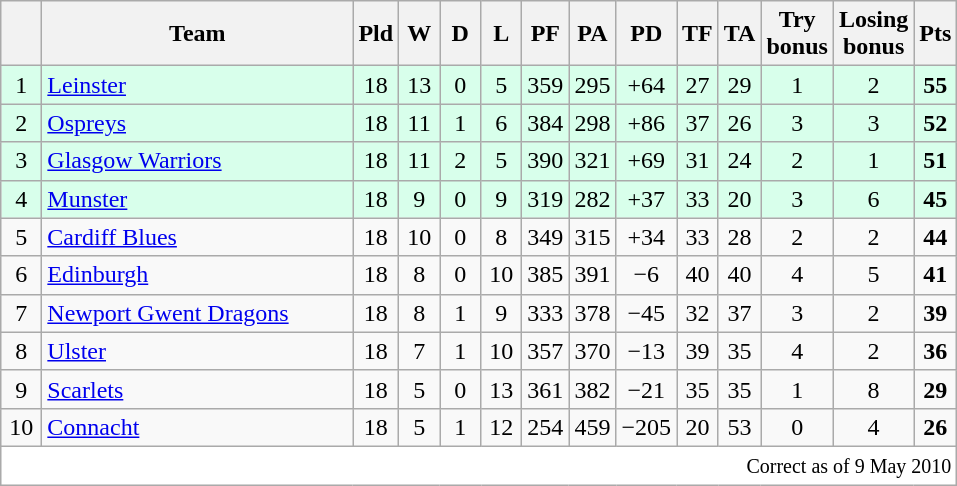<table class="wikitable" style="float:left; margin-right:15px; text-align: center;">
<tr>
<th width="20"></th>
<th width="200">Team</th>
<th width="20">Pld</th>
<th width="20">W</th>
<th width="20">D</th>
<th width="20">L</th>
<th width="20">PF</th>
<th width="20">PA</th>
<th width="20">PD</th>
<th width="20">TF</th>
<th width="20">TA</th>
<th width="20">Try bonus</th>
<th width="20">Losing bonus</th>
<th width="20">Pts</th>
</tr>
<tr bgcolor=#d8ffeb align=center>
<td>1</td>
<td align=left> <a href='#'>Leinster</a></td>
<td>18</td>
<td>13</td>
<td>0</td>
<td>5</td>
<td>359</td>
<td>295</td>
<td>+64</td>
<td>27</td>
<td>29</td>
<td>1</td>
<td>2</td>
<td><strong>55</strong></td>
</tr>
<tr bgcolor=#d8ffeb align=center>
<td>2</td>
<td align=left> <a href='#'>Ospreys</a></td>
<td>18</td>
<td>11</td>
<td>1</td>
<td>6</td>
<td>384</td>
<td>298</td>
<td>+86</td>
<td>37</td>
<td>26</td>
<td>3</td>
<td>3</td>
<td><strong>52</strong></td>
</tr>
<tr bgcolor=#d8ffeb align=center>
<td>3</td>
<td align=left> <a href='#'>Glasgow Warriors</a></td>
<td>18</td>
<td>11</td>
<td>2</td>
<td>5</td>
<td>390</td>
<td>321</td>
<td>+69</td>
<td>31</td>
<td>24</td>
<td>2</td>
<td>1</td>
<td><strong>51</strong></td>
</tr>
<tr bgcolor=#d8ffeb align=center>
<td>4</td>
<td align=left> <a href='#'>Munster</a></td>
<td>18</td>
<td>9</td>
<td>0</td>
<td>9</td>
<td>319</td>
<td>282</td>
<td>+37</td>
<td>33</td>
<td>20</td>
<td>3</td>
<td>6</td>
<td><strong>45</strong></td>
</tr>
<tr>
<td>5</td>
<td align=left> <a href='#'>Cardiff Blues</a></td>
<td>18</td>
<td>10</td>
<td>0</td>
<td>8</td>
<td>349</td>
<td>315</td>
<td>+34</td>
<td>33</td>
<td>28</td>
<td>2</td>
<td>2</td>
<td><strong>44</strong></td>
</tr>
<tr>
<td>6</td>
<td align=left> <a href='#'>Edinburgh</a></td>
<td>18</td>
<td>8</td>
<td>0</td>
<td>10</td>
<td>385</td>
<td>391</td>
<td>−6</td>
<td>40</td>
<td>40</td>
<td>4</td>
<td>5</td>
<td><strong>41</strong></td>
</tr>
<tr>
<td>7</td>
<td align=left> <a href='#'>Newport Gwent Dragons</a></td>
<td>18</td>
<td>8</td>
<td>1</td>
<td>9</td>
<td>333</td>
<td>378</td>
<td>−45</td>
<td>32</td>
<td>37</td>
<td>3</td>
<td>2</td>
<td><strong>39</strong></td>
</tr>
<tr>
<td>8</td>
<td align=left> <a href='#'>Ulster</a></td>
<td>18</td>
<td>7</td>
<td>1</td>
<td>10</td>
<td>357</td>
<td>370</td>
<td>−13</td>
<td>39</td>
<td>35</td>
<td>4</td>
<td>2</td>
<td><strong>36</strong></td>
</tr>
<tr>
<td>9</td>
<td align=left> <a href='#'>Scarlets</a></td>
<td>18</td>
<td>5</td>
<td>0</td>
<td>13</td>
<td>361</td>
<td>382</td>
<td>−21</td>
<td>35</td>
<td>35</td>
<td>1</td>
<td>8</td>
<td><strong>29</strong></td>
</tr>
<tr>
<td>10</td>
<td align=left> <a href='#'>Connacht</a></td>
<td>18</td>
<td>5</td>
<td>1</td>
<td>12</td>
<td>254</td>
<td>459</td>
<td>−205</td>
<td>20</td>
<td>53</td>
<td>0</td>
<td>4</td>
<td><strong>26</strong></td>
</tr>
<tr>
<td colspan="14" align="right" bgcolor="#FFFFFF" cellpadding="0" cellspacing="0"><small>Correct as of 9 May 2010  </small></td>
</tr>
</table>
